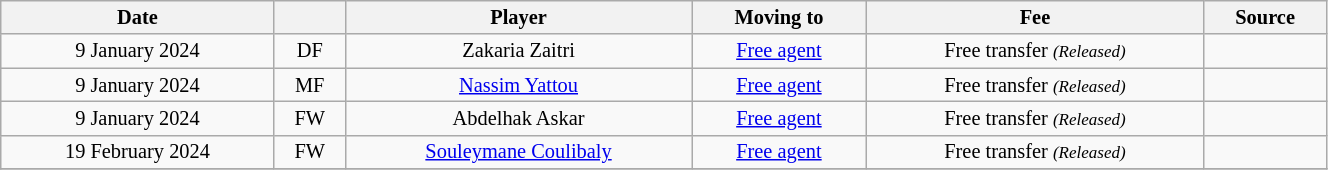<table class="wikitable sortable" style="width:70%; text-align:center; font-size:85%; text-align:centre;">
<tr>
<th>Date</th>
<th></th>
<th>Player</th>
<th>Moving to</th>
<th>Fee</th>
<th>Source</th>
</tr>
<tr>
<td>9 January 2024</td>
<td>DF</td>
<td> Zakaria Zaitri</td>
<td><a href='#'>Free agent</a></td>
<td>Free transfer <small><em>(Released)</em></small></td>
<td></td>
</tr>
<tr>
<td>9 January 2024</td>
<td>MF</td>
<td> <a href='#'>Nassim Yattou</a></td>
<td><a href='#'>Free agent</a></td>
<td>Free transfer <small><em>(Released)</em></small></td>
<td></td>
</tr>
<tr>
<td>9 January 2024</td>
<td>FW</td>
<td> Abdelhak Askar</td>
<td><a href='#'>Free agent</a></td>
<td>Free transfer <small><em>(Released)</em></small></td>
<td></td>
</tr>
<tr>
<td>19 February 2024</td>
<td>FW</td>
<td> <a href='#'>Souleymane Coulibaly</a></td>
<td><a href='#'>Free agent</a></td>
<td>Free transfer <small><em>(Released)</em></small></td>
<td></td>
</tr>
<tr>
</tr>
</table>
